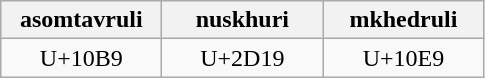<table class="wikitable" style="width:100">
<tr>
<th width="100">asomtavruli</th>
<th width="100">nuskhuri</th>
<th width="100">mkhedruli</th>
</tr>
<tr>
<td align="center">U+10B9</td>
<td align="center">U+2D19</td>
<td align="center">U+10E9</td>
</tr>
</table>
